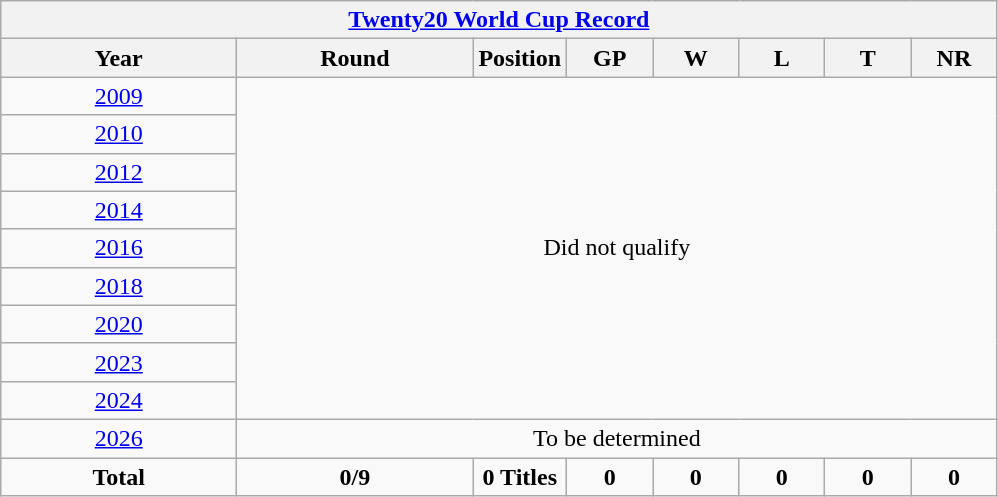<table class="wikitable" style="text-align: center; width=900px;">
<tr>
<th colspan="8"><a href='#'>Twenty20 World Cup Record</a></th>
</tr>
<tr>
<th width=150>Year</th>
<th width=150>Round</th>
<th width=50>Position</th>
<th width=50>GP</th>
<th width=50>W</th>
<th width=50>L</th>
<th width=50>T</th>
<th width=50>NR</th>
</tr>
<tr>
<td> <a href='#'>2009</a></td>
<td colspan=7  rowspan=9>Did not qualify</td>
</tr>
<tr>
<td> <a href='#'>2010</a></td>
</tr>
<tr>
<td> <a href='#'>2012</a></td>
</tr>
<tr>
<td> <a href='#'>2014</a></td>
</tr>
<tr>
<td> <a href='#'>2016</a></td>
</tr>
<tr>
<td> <a href='#'>2018</a></td>
</tr>
<tr>
<td> <a href='#'>2020</a></td>
</tr>
<tr>
<td> <a href='#'>2023</a></td>
</tr>
<tr>
<td> <a href='#'>2024</a></td>
</tr>
<tr>
<td> <a href='#'>2026</a></td>
<td colspan=8>To be determined</td>
</tr>
<tr>
<td><strong>Total</strong></td>
<td><strong>0/9</strong></td>
<td><strong>0 Titles</strong></td>
<td><strong>0</strong></td>
<td><strong>0</strong></td>
<td><strong>0</strong></td>
<td><strong>0</strong></td>
<td><strong>0</strong></td>
</tr>
</table>
